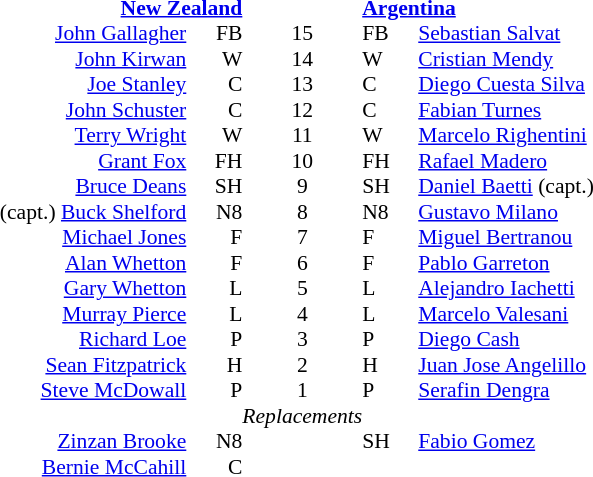<table width="100%" style="font-size: 90%; " cellspacing="0" cellpadding="0" align=center>
<tr>
<td width=41%; text-align=right></td>
<td width=3%; text-align:right></td>
<td width=4%; text-align:center></td>
<td width=3%; text-align:left></td>
<td width=49%; text-align:left></td>
</tr>
<tr>
<td colspan=2; align=right><strong><a href='#'>New Zealand</a></strong></td>
<td></td>
<td colspan=2;><strong><a href='#'>Argentina</a></strong></td>
</tr>
<tr>
<td align=right><a href='#'>John Gallagher</a></td>
<td align=right>FB</td>
<td align=center>15</td>
<td>FB</td>
<td><a href='#'>Sebastian Salvat</a></td>
</tr>
<tr>
<td align=right><a href='#'>John Kirwan</a></td>
<td align=right>W</td>
<td align=center>14</td>
<td>W</td>
<td><a href='#'>Cristian Mendy</a></td>
</tr>
<tr>
<td align=right><a href='#'>Joe Stanley</a></td>
<td align=right>C</td>
<td align=center>13</td>
<td>C</td>
<td><a href='#'>Diego Cuesta Silva</a></td>
</tr>
<tr>
<td align=right> <a href='#'>John Schuster</a></td>
<td align=right>C</td>
<td align=center>12</td>
<td>C</td>
<td><a href='#'>Fabian Turnes</a></td>
</tr>
<tr>
<td align=right><a href='#'>Terry Wright</a></td>
<td align=right>W</td>
<td align=center>11</td>
<td>W</td>
<td><a href='#'>Marcelo Righentini</a></td>
</tr>
<tr>
<td align=right><a href='#'>Grant Fox</a></td>
<td align=right>FH</td>
<td align=center>10</td>
<td>FH</td>
<td><a href='#'>Rafael Madero</a></td>
</tr>
<tr>
<td align=right><a href='#'>Bruce Deans</a></td>
<td align=right>SH</td>
<td align=center>9</td>
<td>SH</td>
<td><a href='#'>Daniel Baetti</a> (capt.) </td>
</tr>
<tr>
<td align=right>(capt.) <a href='#'>Buck Shelford</a></td>
<td align=right>N8</td>
<td align=center>8</td>
<td>N8</td>
<td><a href='#'>Gustavo Milano</a></td>
</tr>
<tr>
<td align=right> <a href='#'>Michael Jones</a></td>
<td align=right>F</td>
<td align=center>7</td>
<td>F</td>
<td><a href='#'>Miguel Bertranou</a></td>
</tr>
<tr>
<td align=right><a href='#'>Alan Whetton</a></td>
<td align=right>F</td>
<td align=center>6</td>
<td>F</td>
<td><a href='#'>Pablo Garreton</a></td>
</tr>
<tr>
<td align=right><a href='#'>Gary Whetton</a></td>
<td align=right>L</td>
<td align=center>5</td>
<td>L</td>
<td><a href='#'>Alejandro Iachetti</a></td>
</tr>
<tr>
<td align=right><a href='#'>Murray Pierce</a></td>
<td align=right>L</td>
<td align=center>4</td>
<td>L</td>
<td><a href='#'>Marcelo Valesani</a></td>
</tr>
<tr>
<td align=right><a href='#'>Richard Loe</a></td>
<td align=right>P</td>
<td align=center>3</td>
<td>P</td>
<td><a href='#'>Diego Cash</a></td>
</tr>
<tr>
<td align=right><a href='#'>Sean Fitzpatrick</a></td>
<td align=right>H</td>
<td align=center>2</td>
<td>H</td>
<td><a href='#'>Juan Jose Angelillo</a></td>
</tr>
<tr>
<td align=right><a href='#'>Steve McDowall</a></td>
<td align=right>P</td>
<td align=center>1</td>
<td>P</td>
<td><a href='#'>Serafin Dengra</a></td>
</tr>
<tr>
<td></td>
<td></td>
<td align=center><em>Replacements</em></td>
<td></td>
<td></td>
</tr>
<tr>
<td align=right> <a href='#'>Zinzan Brooke</a></td>
<td align=right>N8</td>
<td align=center></td>
<td>SH</td>
<td><a href='#'>Fabio Gomez</a> </td>
</tr>
<tr>
<td align=right> <a href='#'>Bernie McCahill</a></td>
<td align=right>C</td>
<td align=center></td>
<td></td>
<td></td>
</tr>
</table>
